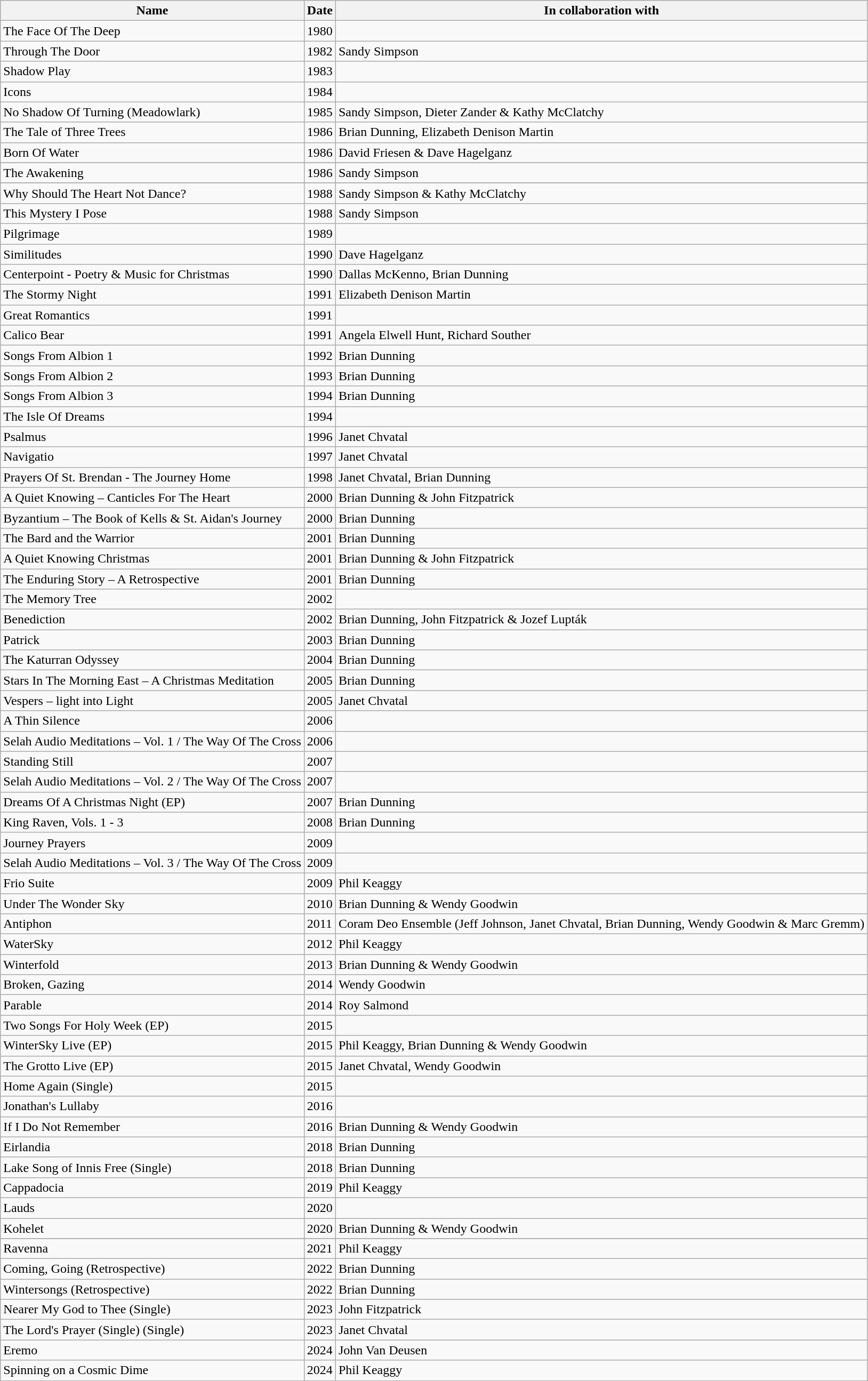<table class="wikitable sortable collapsible collapsed">
<tr>
<th>Name</th>
<th>Date</th>
<th>In collaboration with</th>
</tr>
<tr>
<td>The Face Of The Deep</td>
<td>1980</td>
<td></td>
</tr>
<tr>
<td>Through The Door</td>
<td>1982</td>
<td>Sandy Simpson</td>
</tr>
<tr>
<td>Shadow Play</td>
<td>1983</td>
<td></td>
</tr>
<tr>
<td>Icons</td>
<td>1984</td>
<td></td>
</tr>
<tr>
<td>No Shadow Of Turning (Meadowlark)</td>
<td>1985</td>
<td>Sandy Simpson, Dieter Zander & Kathy McClatchy</td>
</tr>
<tr>
<td>The Tale of Three Trees</td>
<td>1986</td>
<td>Brian Dunning, Elizabeth Denison Martin</td>
</tr>
<tr>
<td>Born Of Water</td>
<td>1986</td>
<td>David Friesen & Dave Hagelganz</td>
</tr>
<tr>
</tr>
<tr Fallen Slendor || 1986 ||>
</tr>
<tr>
<td>The Awakening</td>
<td>1986</td>
<td>Sandy Simpson</td>
</tr>
<tr>
</tr>
<tr Inner Voices || 1987 || David Friesen>
</tr>
<tr>
<td>Why Should The Heart Not Dance?</td>
<td>1988</td>
<td>Sandy Simpson & Kathy McClatchy</td>
</tr>
<tr>
<td>This Mystery I Pose</td>
<td>1988</td>
<td>Sandy Simpson</td>
</tr>
<tr>
<td>Pilgrimage</td>
<td>1989</td>
<td></td>
</tr>
<tr>
<td>Similitudes</td>
<td>1990</td>
<td>Dave Hagelganz</td>
</tr>
<tr>
<td>Centerpoint - Poetry & Music for Christmas</td>
<td>1990</td>
<td>Dallas McKenno, Brian Dunning</td>
</tr>
<tr>
<td>The Stormy Night</td>
<td>1991</td>
<td>Elizabeth Denison Martin</td>
</tr>
<tr>
<td>Great Romantics</td>
<td>1991</td>
<td></td>
</tr>
<tr>
<td>Calico Bear</td>
<td>1991</td>
<td>Angela Elwell Hunt, Richard Souther</td>
</tr>
<tr>
<td>Songs From Albion 1</td>
<td>1992</td>
<td>Brian Dunning</td>
</tr>
<tr>
<td>Songs From Albion 2</td>
<td>1993</td>
<td>Brian Dunning</td>
</tr>
<tr>
<td>Songs From Albion 3</td>
<td>1994</td>
<td>Brian Dunning</td>
</tr>
<tr>
<td>The Isle Of Dreams</td>
<td>1994</td>
<td></td>
</tr>
<tr>
<td>Psalmus</td>
<td>1996</td>
<td>Janet Chvatal</td>
</tr>
<tr>
<td>Navigatio</td>
<td>1997</td>
<td>Janet Chvatal</td>
</tr>
<tr>
<td>Prayers Of St. Brendan - The Journey Home</td>
<td>1998</td>
<td>Janet Chvatal, Brian Dunning</td>
</tr>
<tr>
<td>A Quiet Knowing – Canticles For The Heart</td>
<td>2000</td>
<td>Brian Dunning & John Fitzpatrick</td>
</tr>
<tr>
<td>Byzantium – The Book of Kells & St. Aidan's Journey</td>
<td>2000</td>
<td>Brian Dunning</td>
</tr>
<tr>
<td>The Bard and the Warrior</td>
<td>2001</td>
<td>Brian Dunning</td>
</tr>
<tr>
<td>A Quiet Knowing Christmas</td>
<td>2001</td>
<td>Brian Dunning & John Fitzpatrick</td>
</tr>
<tr>
<td>The Enduring Story – A Retrospective</td>
<td>2001</td>
<td>Brian Dunning</td>
</tr>
<tr>
<td>The Memory Tree</td>
<td>2002</td>
<td></td>
</tr>
<tr>
<td>Benediction</td>
<td>2002</td>
<td>Brian Dunning, John Fitzpatrick & Jozef Lupták</td>
</tr>
<tr>
<td>Patrick</td>
<td>2003</td>
<td>Brian Dunning</td>
</tr>
<tr>
<td>The Katurran Odyssey</td>
<td>2004</td>
<td>Brian Dunning</td>
</tr>
<tr>
<td>Stars In The Morning East – A Christmas Meditation</td>
<td>2005</td>
<td>Brian Dunning</td>
</tr>
<tr>
<td>Vespers – light into Light</td>
<td>2005</td>
<td>Janet Chvatal</td>
</tr>
<tr>
<td>A Thin Silence</td>
<td>2006</td>
<td></td>
</tr>
<tr>
<td>Selah Audio Meditations – Vol. 1 / The Way Of The Cross</td>
<td>2006</td>
<td></td>
</tr>
<tr>
<td>Standing Still</td>
<td>2007</td>
<td></td>
</tr>
<tr>
<td>Selah Audio Meditations – Vol. 2 / The Way Of The Cross</td>
<td>2007</td>
<td></td>
</tr>
<tr>
<td>Dreams Of A Christmas Night (EP)</td>
<td>2007</td>
<td>Brian Dunning</td>
</tr>
<tr>
<td>King Raven, Vols. 1 - 3</td>
<td>2008</td>
<td>Brian Dunning</td>
</tr>
<tr>
<td>Journey Prayers</td>
<td>2009</td>
<td></td>
</tr>
<tr>
<td>Selah Audio Meditations – Vol. 3 / The Way Of The Cross</td>
<td>2009</td>
<td></td>
</tr>
<tr>
<td>Frio Suite</td>
<td>2009</td>
<td>Phil Keaggy</td>
</tr>
<tr>
<td>Under The Wonder Sky</td>
<td>2010</td>
<td>Brian Dunning & Wendy Goodwin</td>
</tr>
<tr>
<td>Antiphon</td>
<td>2011</td>
<td>Coram Deo Ensemble (Jeff Johnson, Janet Chvatal, Brian Dunning, Wendy Goodwin & Marc Gremm)</td>
</tr>
<tr>
<td>WaterSky</td>
<td>2012</td>
<td>Phil Keaggy</td>
</tr>
<tr>
<td>Winterfold</td>
<td>2013</td>
<td>Brian Dunning & Wendy Goodwin</td>
</tr>
<tr>
<td>Broken, Gazing</td>
<td>2014</td>
<td>Wendy Goodwin</td>
</tr>
<tr>
<td>Parable</td>
<td>2014</td>
<td>Roy Salmond</td>
</tr>
<tr>
<td>Two Songs For Holy Week (EP)</td>
<td>2015</td>
<td></td>
</tr>
<tr>
<td>WinterSky Live (EP)</td>
<td>2015</td>
<td>Phil Keaggy, Brian Dunning & Wendy Goodwin</td>
</tr>
<tr>
<td>The Grotto Live (EP)</td>
<td>2015</td>
<td>Janet Chvatal, Wendy Goodwin</td>
</tr>
<tr>
<td>Home Again (Single)</td>
<td>2015</td>
<td></td>
</tr>
<tr>
<td>Jonathan's Lullaby</td>
<td>2016</td>
<td></td>
</tr>
<tr>
<td>If I Do Not Remember</td>
<td>2016</td>
<td>Brian Dunning & Wendy Goodwin</td>
</tr>
<tr>
<td>Eirlandia</td>
<td>2018</td>
<td>Brian Dunning</td>
</tr>
<tr>
<td>Lake Song of Innis Free (Single)</td>
<td>2018</td>
<td>Brian Dunning</td>
</tr>
<tr>
<td>Cappadocia</td>
<td>2019</td>
<td>Phil Keaggy</td>
</tr>
<tr>
<td>Lauds</td>
<td>2020</td>
<td></td>
</tr>
<tr>
<td>Kohelet</td>
<td>2020</td>
<td>Brian Dunning & Wendy Goodwin</td>
</tr>
<tr>
</tr>
<tr Caim ||2021 || Janet Chvatal>
</tr>
<tr>
<td>Ravenna</td>
<td>2021</td>
<td>Phil Keaggy</td>
</tr>
<tr>
<td>Coming, Going (Retrospective)</td>
<td>2022</td>
<td>Brian Dunning</td>
</tr>
<tr>
<td>Wintersongs (Retrospective)</td>
<td>2022</td>
<td>Brian Dunning</td>
</tr>
<tr>
<td>Nearer My God to Thee (Single)</td>
<td>2023</td>
<td>John Fitzpatrick</td>
</tr>
<tr>
<td>The Lord's Prayer (Single) (Single)</td>
<td>2023</td>
<td>Janet Chvatal</td>
</tr>
<tr>
<td>Eremo</td>
<td>2024</td>
<td>John Van Deusen</td>
</tr>
<tr>
<td>Spinning on a Cosmic Dime</td>
<td>2024</td>
<td>Phil Keaggy</td>
</tr>
<tr>
</tr>
</table>
